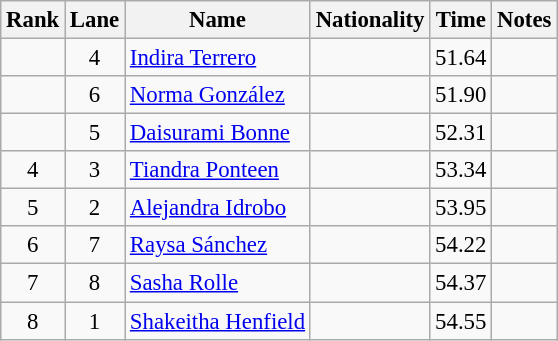<table class="wikitable sortable" style="text-align:center; font-size:95%">
<tr>
<th>Rank</th>
<th>Lane</th>
<th>Name</th>
<th>Nationality</th>
<th>Time</th>
<th>Notes</th>
</tr>
<tr>
<td></td>
<td>4</td>
<td align=left><a href='#'>Indira Terrero</a></td>
<td align=left></td>
<td>51.64</td>
<td></td>
</tr>
<tr>
<td></td>
<td>6</td>
<td align=left><a href='#'>Norma González</a></td>
<td align=left></td>
<td>51.90</td>
<td></td>
</tr>
<tr>
<td></td>
<td>5</td>
<td align=left><a href='#'>Daisurami Bonne</a></td>
<td align=left></td>
<td>52.31</td>
<td></td>
</tr>
<tr>
<td>4</td>
<td>3</td>
<td align=left><a href='#'>Tiandra Ponteen</a></td>
<td align=left></td>
<td>53.34</td>
<td></td>
</tr>
<tr>
<td>5</td>
<td>2</td>
<td align=left><a href='#'>Alejandra Idrobo</a></td>
<td align=left></td>
<td>53.95</td>
<td></td>
</tr>
<tr>
<td>6</td>
<td>7</td>
<td align=left><a href='#'>Raysa Sánchez</a></td>
<td align=left></td>
<td>54.22</td>
<td></td>
</tr>
<tr>
<td>7</td>
<td>8</td>
<td align=left><a href='#'>Sasha Rolle</a></td>
<td align=left></td>
<td>54.37</td>
<td></td>
</tr>
<tr>
<td>8</td>
<td>1</td>
<td align=left><a href='#'>Shakeitha Henfield</a></td>
<td align=left></td>
<td>54.55</td>
<td></td>
</tr>
</table>
